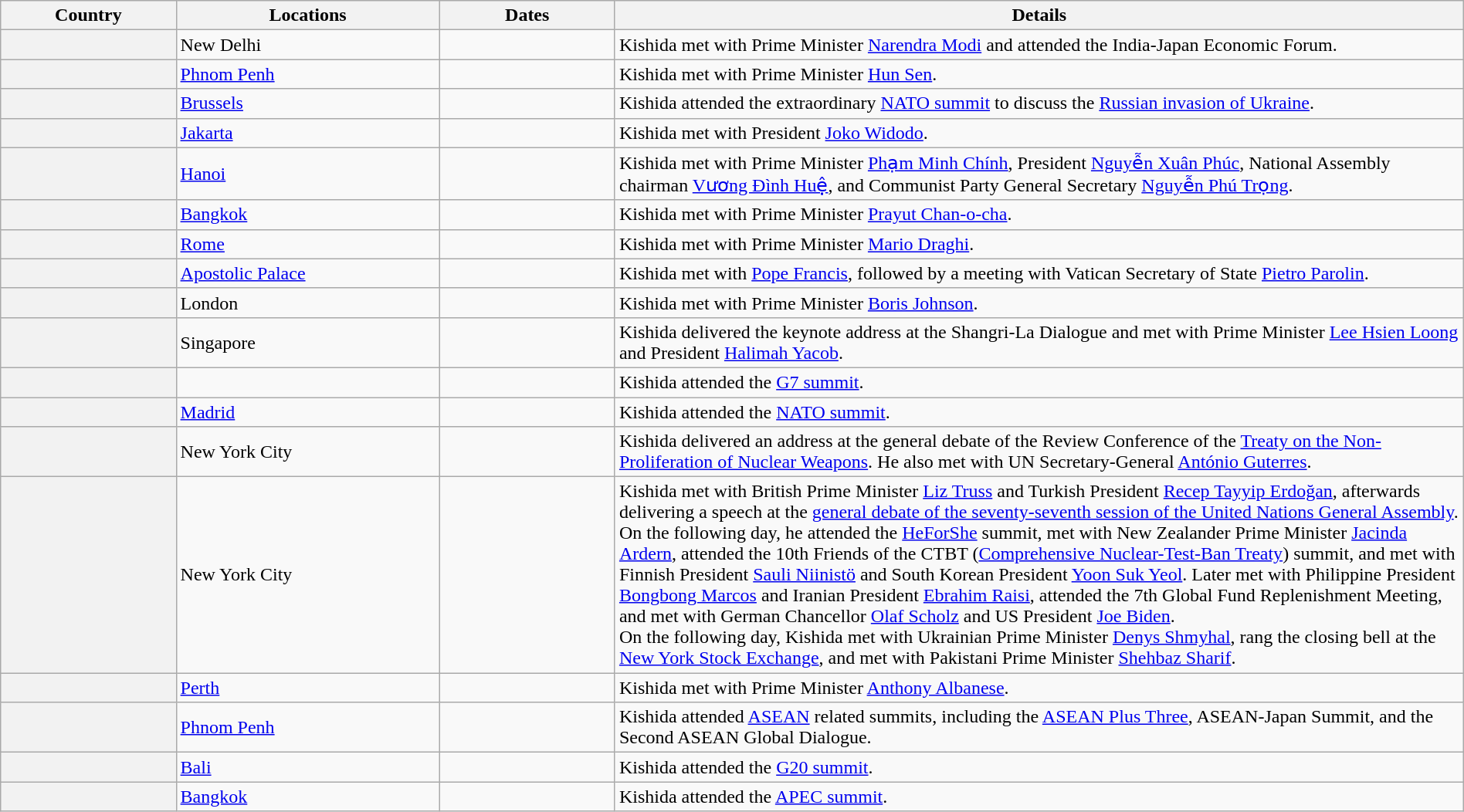<table class="wikitable sortable" border="1" style="margin: 1em auto 1em auto">
<tr>
<th scope="col" style="width: 12%;">Country</th>
<th scope="col" style="width: 18%;">Locations</th>
<th scope="col" style="width: 12%;">Dates</th>
<th class="unsortable" scope="col" style="width: 58%;">Details</th>
</tr>
<tr>
<th scope="row"></th>
<td>New Delhi</td>
<td></td>
<td>Kishida met with Prime Minister <a href='#'>Narendra Modi</a> and attended the India-Japan Economic Forum.</td>
</tr>
<tr>
<th scope="row"></th>
<td><a href='#'>Phnom Penh</a></td>
<td></td>
<td>Kishida met with Prime Minister <a href='#'>Hun Sen</a>.</td>
</tr>
<tr>
<th></th>
<td><a href='#'>Brussels</a></td>
<td></td>
<td>Kishida attended the extraordinary <a href='#'>NATO summit</a> to discuss the <a href='#'>Russian invasion of Ukraine</a>.</td>
</tr>
<tr>
<th scope="row"></th>
<td><a href='#'>Jakarta</a></td>
<td></td>
<td>Kishida met with President <a href='#'>Joko Widodo</a>.</td>
</tr>
<tr>
<th scope="row"></th>
<td><a href='#'>Hanoi</a></td>
<td></td>
<td>Kishida met with Prime Minister <a href='#'>Phạm Minh Chính</a>, President <a href='#'>Nguyễn Xuân Phúc</a>, National Assembly chairman <a href='#'>Vương Đình Huệ</a>, and Communist Party General Secretary <a href='#'>Nguyễn Phú Trọng</a>.</td>
</tr>
<tr>
<th scope="row"></th>
<td><a href='#'>Bangkok</a></td>
<td></td>
<td>Kishida met with Prime Minister <a href='#'>Prayut Chan-o-cha</a>.</td>
</tr>
<tr>
<th scope="row"></th>
<td><a href='#'>Rome</a></td>
<td></td>
<td>Kishida met with Prime Minister <a href='#'>Mario Draghi</a>.</td>
</tr>
<tr>
<th scope="row"></th>
<td><a href='#'>Apostolic Palace</a></td>
<td></td>
<td>Kishida met with <a href='#'>Pope Francis</a>, followed by a meeting with Vatican Secretary of State <a href='#'>Pietro Parolin</a>.</td>
</tr>
<tr>
<th scope="row"></th>
<td>London</td>
<td></td>
<td>Kishida met with Prime Minister <a href='#'>Boris Johnson</a>.</td>
</tr>
<tr>
<th scope="row"></th>
<td>Singapore</td>
<td></td>
<td>Kishida delivered the keynote address at the Shangri-La Dialogue and met with Prime Minister <a href='#'>Lee Hsien Loong</a> and President <a href='#'>Halimah Yacob</a>.</td>
</tr>
<tr>
<th></th>
<td></td>
<td></td>
<td>Kishida attended the <a href='#'>G7 summit</a>.</td>
</tr>
<tr>
<th></th>
<td><a href='#'>Madrid</a></td>
<td></td>
<td>Kishida attended the <a href='#'>NATO summit</a>.</td>
</tr>
<tr>
<th scope="row"></th>
<td>New York City</td>
<td></td>
<td>Kishida delivered an address at the general debate of the Review Conference of the <a href='#'>Treaty on the Non-Proliferation of Nuclear Weapons</a>. He also met with UN Secretary-General <a href='#'>António Guterres</a>.</td>
</tr>
<tr>
<th scope="row"></th>
<td>New York City</td>
<td></td>
<td>Kishida met with British Prime Minister <a href='#'>Liz Truss</a> and Turkish President <a href='#'>Recep Tayyip Erdoğan</a>, afterwards delivering a speech at the <a href='#'>general debate of the seventy-seventh session of the United Nations General Assembly</a>.<br>On the following day, he attended the <a href='#'>HeForShe</a> summit, met with New Zealander Prime Minister <a href='#'>Jacinda Ardern</a>, attended the 10th Friends of the CTBT (<a href='#'>Comprehensive Nuclear-Test-Ban Treaty</a>) summit, and met with Finnish President <a href='#'>Sauli Niinistö</a> and South Korean President <a href='#'>Yoon Suk Yeol</a>. Later met with Philippine President <a href='#'>Bongbong Marcos</a> and Iranian President <a href='#'>Ebrahim Raisi</a>, attended the 7th Global Fund Replenishment Meeting, and met with German Chancellor <a href='#'>Olaf Scholz</a> and US President <a href='#'>Joe Biden</a>.<br>On the following day, Kishida met with Ukrainian Prime Minister <a href='#'>Denys Shmyhal</a>, rang the closing bell at the <a href='#'>New York Stock Exchange</a>, and met with Pakistani Prime Minister <a href='#'>Shehbaz Sharif</a>.</td>
</tr>
<tr>
<th scope="row"></th>
<td><a href='#'>Perth</a></td>
<td></td>
<td>Kishida met with Prime Minister <a href='#'>Anthony Albanese</a>.</td>
</tr>
<tr>
<th></th>
<td><a href='#'>Phnom Penh</a></td>
<td></td>
<td>Kishida attended <a href='#'>ASEAN</a> related summits, including the <a href='#'>ASEAN Plus Three</a>, ASEAN-Japan Summit, and the Second ASEAN Global Dialogue.</td>
</tr>
<tr>
<th></th>
<td><a href='#'>Bali</a></td>
<td></td>
<td>Kishida attended the <a href='#'>G20 summit</a>.</td>
</tr>
<tr>
<th></th>
<td><a href='#'>Bangkok</a></td>
<td></td>
<td>Kishida attended the <a href='#'>APEC summit</a>.</td>
</tr>
</table>
